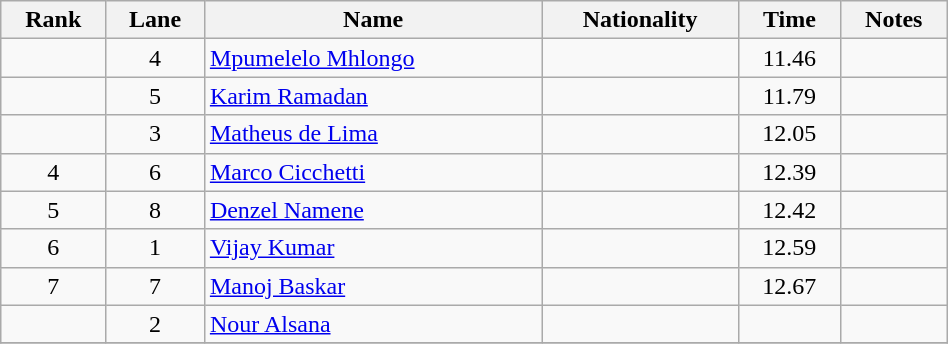<table class="wikitable sortable" style="text-align:center ; width:50%">
<tr>
<th>Rank</th>
<th>Lane</th>
<th>Name</th>
<th>Nationality</th>
<th>Time</th>
<th>Notes</th>
</tr>
<tr>
<td></td>
<td>4</td>
<td align=left><a href='#'>Mpumelelo Mhlongo</a></td>
<td align=left></td>
<td>11.46</td>
<td></td>
</tr>
<tr>
<td></td>
<td>5</td>
<td align=left><a href='#'>Karim Ramadan</a></td>
<td align=left></td>
<td>11.79</td>
<td></td>
</tr>
<tr>
<td></td>
<td>3</td>
<td align=left><a href='#'>Matheus de Lima</a></td>
<td align=left></td>
<td>12.05</td>
<td></td>
</tr>
<tr>
<td>4</td>
<td>6</td>
<td align=left><a href='#'>Marco Cicchetti</a></td>
<td align=left></td>
<td>12.39</td>
<td></td>
</tr>
<tr>
<td>5</td>
<td>8</td>
<td align=left><a href='#'>Denzel Namene</a></td>
<td align=left></td>
<td>12.42</td>
<td></td>
</tr>
<tr>
<td>6</td>
<td>1</td>
<td align=left><a href='#'>Vijay Kumar</a></td>
<td align=left></td>
<td>12.59</td>
<td></td>
</tr>
<tr>
<td>7</td>
<td>7</td>
<td align=left><a href='#'>Manoj Baskar</a></td>
<td align=left></td>
<td>12.67</td>
<td></td>
</tr>
<tr>
<td></td>
<td>2</td>
<td align=left><a href='#'>Nour Alsana</a></td>
<td align=left></td>
<td></td>
<td></td>
</tr>
<tr>
</tr>
</table>
